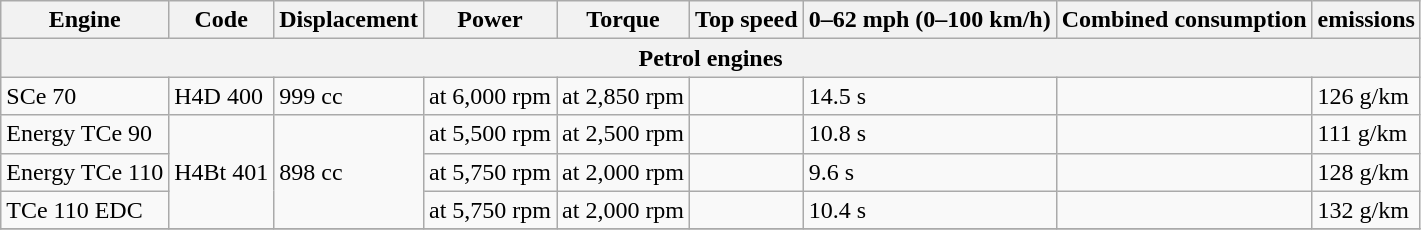<table class="wikitable">
<tr>
<th>Engine</th>
<th>Code</th>
<th>Displacement</th>
<th>Power</th>
<th>Torque</th>
<th>Top speed</th>
<th>0–62 mph (0–100 km/h)</th>
<th>Combined consumption</th>
<th> emissions</th>
</tr>
<tr>
<th colspan="9">Petrol engines</th>
</tr>
<tr>
<td>SCe 70</td>
<td>H4D 400</td>
<td>999 cc</td>
<td> at 6,000 rpm</td>
<td> at 2,850 rpm</td>
<td></td>
<td>14.5 s</td>
<td></td>
<td>126 g/km</td>
</tr>
<tr>
<td>Energy TCe 90</td>
<td rowspan=3>H4Bt 401</td>
<td rowspan=3>898 cc</td>
<td> at 5,500 rpm</td>
<td> at 2,500 rpm</td>
<td></td>
<td>10.8 s</td>
<td></td>
<td>111 g/km</td>
</tr>
<tr>
<td>Energy TCe 110</td>
<td> at 5,750 rpm</td>
<td> at 2,000 rpm</td>
<td></td>
<td>9.6 s</td>
<td></td>
<td>128 g/km</td>
</tr>
<tr>
<td>TCe 110 EDC</td>
<td> at 5,750 rpm</td>
<td> at 2,000 rpm</td>
<td></td>
<td>10.4 s</td>
<td></td>
<td>132 g/km</td>
</tr>
<tr>
</tr>
</table>
